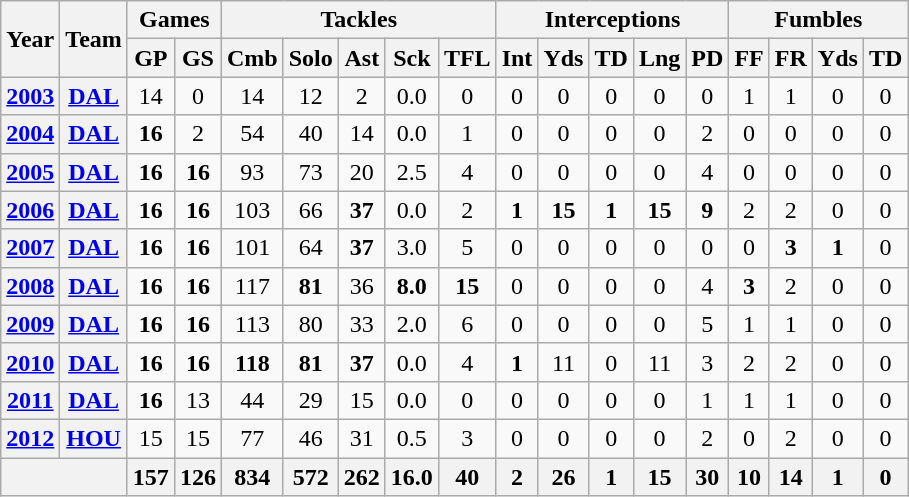<table class="wikitable" style="text-align:center">
<tr>
<th rowspan="2">Year</th>
<th rowspan="2">Team</th>
<th colspan="2">Games</th>
<th colspan="5">Tackles</th>
<th colspan="5">Interceptions</th>
<th colspan="4">Fumbles</th>
</tr>
<tr>
<th>GP</th>
<th>GS</th>
<th>Cmb</th>
<th>Solo</th>
<th>Ast</th>
<th>Sck</th>
<th>TFL</th>
<th>Int</th>
<th>Yds</th>
<th>TD</th>
<th>Lng</th>
<th>PD</th>
<th>FF</th>
<th>FR</th>
<th>Yds</th>
<th>TD</th>
</tr>
<tr>
<th><a href='#'>2003</a></th>
<th><a href='#'>DAL</a></th>
<td>14</td>
<td>0</td>
<td>14</td>
<td>12</td>
<td>2</td>
<td>0.0</td>
<td>0</td>
<td>0</td>
<td>0</td>
<td>0</td>
<td>0</td>
<td>0</td>
<td>1</td>
<td>1</td>
<td>0</td>
<td>0</td>
</tr>
<tr>
<th><a href='#'>2004</a></th>
<th><a href='#'>DAL</a></th>
<td><strong>16</strong></td>
<td>2</td>
<td>54</td>
<td>40</td>
<td>14</td>
<td>0.0</td>
<td>1</td>
<td>0</td>
<td>0</td>
<td>0</td>
<td>0</td>
<td>2</td>
<td>0</td>
<td>0</td>
<td>0</td>
<td>0</td>
</tr>
<tr>
<th><a href='#'>2005</a></th>
<th><a href='#'>DAL</a></th>
<td><strong>16</strong></td>
<td><strong>16</strong></td>
<td>93</td>
<td>73</td>
<td>20</td>
<td>2.5</td>
<td>4</td>
<td>0</td>
<td>0</td>
<td>0</td>
<td>0</td>
<td>4</td>
<td>0</td>
<td>0</td>
<td>0</td>
<td>0</td>
</tr>
<tr>
<th><a href='#'>2006</a></th>
<th><a href='#'>DAL</a></th>
<td><strong>16</strong></td>
<td><strong>16</strong></td>
<td>103</td>
<td>66</td>
<td><strong>37</strong></td>
<td>0.0</td>
<td>2</td>
<td><strong>1</strong></td>
<td><strong>15</strong></td>
<td><strong>1</strong></td>
<td><strong>15</strong></td>
<td><strong>9</strong></td>
<td>2</td>
<td>2</td>
<td>0</td>
<td>0</td>
</tr>
<tr>
<th><a href='#'>2007</a></th>
<th><a href='#'>DAL</a></th>
<td><strong>16</strong></td>
<td><strong>16</strong></td>
<td>101</td>
<td>64</td>
<td><strong>37</strong></td>
<td>3.0</td>
<td>5</td>
<td>0</td>
<td>0</td>
<td>0</td>
<td>0</td>
<td>0</td>
<td>0</td>
<td><strong>3</strong></td>
<td><strong>1</strong></td>
<td>0</td>
</tr>
<tr>
<th><a href='#'>2008</a></th>
<th><a href='#'>DAL</a></th>
<td><strong>16</strong></td>
<td><strong>16</strong></td>
<td>117</td>
<td><strong>81</strong></td>
<td>36</td>
<td><strong>8.0</strong></td>
<td><strong>15</strong></td>
<td>0</td>
<td>0</td>
<td>0</td>
<td>0</td>
<td>4</td>
<td><strong>3</strong></td>
<td>2</td>
<td>0</td>
<td>0</td>
</tr>
<tr>
<th><a href='#'>2009</a></th>
<th><a href='#'>DAL</a></th>
<td><strong>16</strong></td>
<td><strong>16</strong></td>
<td>113</td>
<td>80</td>
<td>33</td>
<td>2.0</td>
<td>6</td>
<td>0</td>
<td>0</td>
<td>0</td>
<td>0</td>
<td>5</td>
<td>1</td>
<td>1</td>
<td>0</td>
<td>0</td>
</tr>
<tr>
<th><a href='#'>2010</a></th>
<th><a href='#'>DAL</a></th>
<td><strong>16</strong></td>
<td><strong>16</strong></td>
<td><strong>118</strong></td>
<td><strong>81</strong></td>
<td><strong>37</strong></td>
<td>0.0</td>
<td>4</td>
<td><strong>1</strong></td>
<td>11</td>
<td>0</td>
<td>11</td>
<td>3</td>
<td>2</td>
<td>2</td>
<td>0</td>
<td>0</td>
</tr>
<tr>
<th><a href='#'>2011</a></th>
<th><a href='#'>DAL</a></th>
<td><strong>16</strong></td>
<td>13</td>
<td>44</td>
<td>29</td>
<td>15</td>
<td>0.0</td>
<td>0</td>
<td>0</td>
<td>0</td>
<td>0</td>
<td>0</td>
<td>1</td>
<td>1</td>
<td>1</td>
<td>0</td>
<td>0</td>
</tr>
<tr>
<th><a href='#'>2012</a></th>
<th><a href='#'>HOU</a></th>
<td>15</td>
<td>15</td>
<td>77</td>
<td>46</td>
<td>31</td>
<td>0.5</td>
<td>3</td>
<td>0</td>
<td>0</td>
<td>0</td>
<td>0</td>
<td>2</td>
<td>0</td>
<td>2</td>
<td>0</td>
<td>0</td>
</tr>
<tr>
<th colspan="2"></th>
<th>157</th>
<th>126</th>
<th>834</th>
<th>572</th>
<th>262</th>
<th>16.0</th>
<th>40</th>
<th>2</th>
<th>26</th>
<th>1</th>
<th>15</th>
<th>30</th>
<th>10</th>
<th>14</th>
<th>1</th>
<th>0</th>
</tr>
</table>
